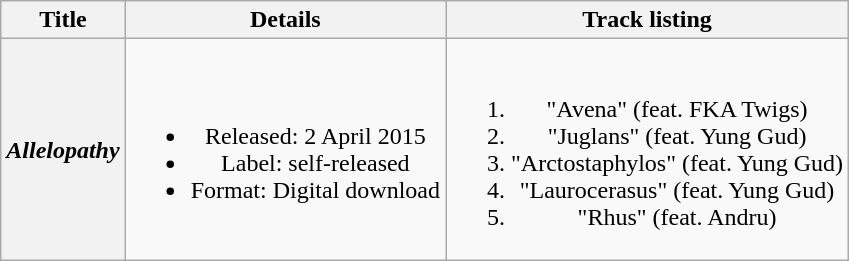<table class="wikitable plainrowheaders" style="text-align:center;">
<tr>
<th scope="col">Title</th>
<th scope="col">Details</th>
<th scope="col">Track listing</th>
</tr>
<tr>
<th scope="row"><em>Allelopathy</em></th>
<td><br><ul><li>Released: 2 April 2015</li><li>Label: self-released</li><li>Format: Digital download</li></ul></td>
<td><br><ol><li>"Avena" (feat. FKA Twigs)</li><li>"Juglans" (feat. Yung Gud)</li><li>"Arctostaphylos" (feat. Yung Gud)</li><li>"Laurocerasus" (feat. Yung Gud)</li><li>"Rhus" (feat. Andru)</li></ol></td>
</tr>
</table>
